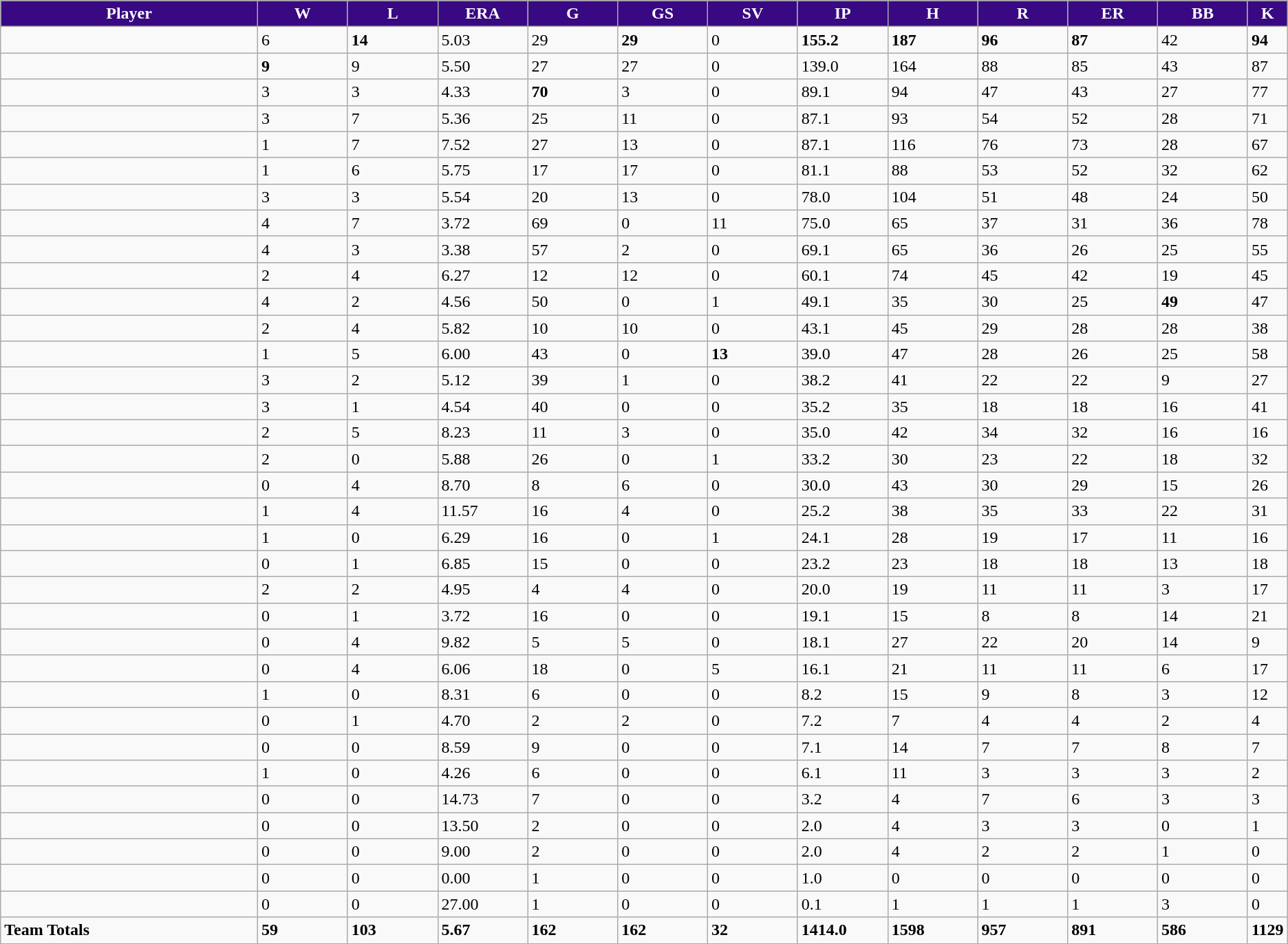<table class="wikitable sortable">
<tr>
<th style="background:#380982; color:#FFF; width:20%;">Player</th>
<th style="background:#380982; color:#FFF; width:7%;">W</th>
<th style="background:#380982; color:#FFF; width:7%;">L</th>
<th style="background:#380982; color:#FFF; width:7%;">ERA</th>
<th style="background:#380982; color:#FFF; width:7%;">G</th>
<th style="background:#380982; color:#FFF; width:7%;">GS</th>
<th style="background:#380982; color:#FFF; width:7%;">SV</th>
<th style="background:#380982; color:#FFF; width:7%;">IP</th>
<th style="background:#380982; color:#FFF; width:7%;">H</th>
<th style="background:#380982; color:#FFF; width:7%;">R</th>
<th style="background:#380982; color:#FFF; width:7%;">ER</th>
<th style="background:#380982; color:#FFF; width:7%;">BB</th>
<th style="background:#380982; color:#FFF; width:7%;">K</th>
</tr>
<tr>
<td></td>
<td>6</td>
<td><strong>14</strong></td>
<td>5.03</td>
<td>29</td>
<td><strong>29</strong></td>
<td>0</td>
<td><strong>155.2</strong></td>
<td><strong>187</strong></td>
<td><strong>96</strong></td>
<td><strong>87</strong></td>
<td>42</td>
<td><strong>94</strong></td>
</tr>
<tr>
<td></td>
<td><strong>9</strong></td>
<td>9</td>
<td>5.50</td>
<td>27</td>
<td>27</td>
<td>0</td>
<td>139.0</td>
<td>164</td>
<td>88</td>
<td>85</td>
<td>43</td>
<td>87</td>
</tr>
<tr>
<td></td>
<td>3</td>
<td>3</td>
<td>4.33</td>
<td><strong>70</strong></td>
<td>3</td>
<td>0</td>
<td>89.1</td>
<td>94</td>
<td>47</td>
<td>43</td>
<td>27</td>
<td>77</td>
</tr>
<tr>
<td></td>
<td>3</td>
<td>7</td>
<td>5.36</td>
<td>25</td>
<td>11</td>
<td>0</td>
<td>87.1</td>
<td>93</td>
<td>54</td>
<td>52</td>
<td>28</td>
<td>71</td>
</tr>
<tr>
<td></td>
<td>1</td>
<td>7</td>
<td>7.52</td>
<td>27</td>
<td>13</td>
<td>0</td>
<td>87.1</td>
<td>116</td>
<td>76</td>
<td>73</td>
<td>28</td>
<td>67</td>
</tr>
<tr>
<td></td>
<td>1</td>
<td>6</td>
<td>5.75</td>
<td>17</td>
<td>17</td>
<td>0</td>
<td>81.1</td>
<td>88</td>
<td>53</td>
<td>52</td>
<td>32</td>
<td>62</td>
</tr>
<tr>
<td></td>
<td>3</td>
<td>3</td>
<td>5.54</td>
<td>20</td>
<td>13</td>
<td>0</td>
<td>78.0</td>
<td>104</td>
<td>51</td>
<td>48</td>
<td>24</td>
<td>50</td>
</tr>
<tr>
<td></td>
<td>4</td>
<td>7</td>
<td>3.72</td>
<td>69</td>
<td>0</td>
<td>11</td>
<td>75.0</td>
<td>65</td>
<td>37</td>
<td>31</td>
<td>36</td>
<td>78</td>
</tr>
<tr>
<td></td>
<td>4</td>
<td>3</td>
<td>3.38</td>
<td>57</td>
<td>2</td>
<td>0</td>
<td>69.1</td>
<td>65</td>
<td>36</td>
<td>26</td>
<td>25</td>
<td>55</td>
</tr>
<tr>
<td></td>
<td>2</td>
<td>4</td>
<td>6.27</td>
<td>12</td>
<td>12</td>
<td>0</td>
<td>60.1</td>
<td>74</td>
<td>45</td>
<td>42</td>
<td>19</td>
<td>45</td>
</tr>
<tr>
<td></td>
<td>4</td>
<td>2</td>
<td>4.56</td>
<td>50</td>
<td>0</td>
<td>1</td>
<td>49.1</td>
<td>35</td>
<td>30</td>
<td>25</td>
<td><strong>49</strong></td>
<td>47</td>
</tr>
<tr>
<td></td>
<td>2</td>
<td>4</td>
<td>5.82</td>
<td>10</td>
<td>10</td>
<td>0</td>
<td>43.1</td>
<td>45</td>
<td>29</td>
<td>28</td>
<td>28</td>
<td>38</td>
</tr>
<tr>
<td></td>
<td>1</td>
<td>5</td>
<td>6.00</td>
<td>43</td>
<td>0</td>
<td><strong>13</strong></td>
<td>39.0</td>
<td>47</td>
<td>28</td>
<td>26</td>
<td>25</td>
<td>58</td>
</tr>
<tr>
<td></td>
<td>3</td>
<td>2</td>
<td>5.12</td>
<td>39</td>
<td>1</td>
<td>0</td>
<td>38.2</td>
<td>41</td>
<td>22</td>
<td>22</td>
<td>9</td>
<td>27</td>
</tr>
<tr>
<td></td>
<td>3</td>
<td>1</td>
<td>4.54</td>
<td>40</td>
<td>0</td>
<td>0</td>
<td>35.2</td>
<td>35</td>
<td>18</td>
<td>18</td>
<td>16</td>
<td>41</td>
</tr>
<tr>
<td></td>
<td>2</td>
<td>5</td>
<td>8.23</td>
<td>11</td>
<td>3</td>
<td>0</td>
<td>35.0</td>
<td>42</td>
<td>34</td>
<td>32</td>
<td>16</td>
<td>16</td>
</tr>
<tr>
<td></td>
<td>2</td>
<td>0</td>
<td>5.88</td>
<td>26</td>
<td>0</td>
<td>1</td>
<td>33.2</td>
<td>30</td>
<td>23</td>
<td>22</td>
<td>18</td>
<td>32</td>
</tr>
<tr>
<td></td>
<td>0</td>
<td>4</td>
<td>8.70</td>
<td>8</td>
<td>6</td>
<td>0</td>
<td>30.0</td>
<td>43</td>
<td>30</td>
<td>29</td>
<td>15</td>
<td>26</td>
</tr>
<tr>
<td></td>
<td>1</td>
<td>4</td>
<td>11.57</td>
<td>16</td>
<td>4</td>
<td>0</td>
<td>25.2</td>
<td>38</td>
<td>35</td>
<td>33</td>
<td>22</td>
<td>31</td>
</tr>
<tr>
<td></td>
<td>1</td>
<td>0</td>
<td>6.29</td>
<td>16</td>
<td>0</td>
<td>1</td>
<td>24.1</td>
<td>28</td>
<td>19</td>
<td>17</td>
<td>11</td>
<td>16</td>
</tr>
<tr>
<td></td>
<td>0</td>
<td>1</td>
<td>6.85</td>
<td>15</td>
<td>0</td>
<td>0</td>
<td>23.2</td>
<td>23</td>
<td>18</td>
<td>18</td>
<td>13</td>
<td>18</td>
</tr>
<tr>
<td></td>
<td>2</td>
<td>2</td>
<td>4.95</td>
<td>4</td>
<td>4</td>
<td>0</td>
<td>20.0</td>
<td>19</td>
<td>11</td>
<td>11</td>
<td>3</td>
<td>17</td>
</tr>
<tr>
<td></td>
<td>0</td>
<td>1</td>
<td>3.72</td>
<td>16</td>
<td>0</td>
<td>0</td>
<td>19.1</td>
<td>15</td>
<td>8</td>
<td>8</td>
<td>14</td>
<td>21</td>
</tr>
<tr>
<td></td>
<td>0</td>
<td>4</td>
<td>9.82</td>
<td>5</td>
<td>5</td>
<td>0</td>
<td>18.1</td>
<td>27</td>
<td>22</td>
<td>20</td>
<td>14</td>
<td>9</td>
</tr>
<tr>
<td></td>
<td>0</td>
<td>4</td>
<td>6.06</td>
<td>18</td>
<td>0</td>
<td>5</td>
<td>16.1</td>
<td>21</td>
<td>11</td>
<td>11</td>
<td>6</td>
<td>17</td>
</tr>
<tr>
<td></td>
<td>1</td>
<td>0</td>
<td>8.31</td>
<td>6</td>
<td>0</td>
<td>0</td>
<td>8.2</td>
<td>15</td>
<td>9</td>
<td>8</td>
<td>3</td>
<td>12</td>
</tr>
<tr>
<td></td>
<td>0</td>
<td>1</td>
<td>4.70</td>
<td>2</td>
<td>2</td>
<td>0</td>
<td>7.2</td>
<td>7</td>
<td>4</td>
<td>4</td>
<td>2</td>
<td>4</td>
</tr>
<tr>
<td></td>
<td>0</td>
<td>0</td>
<td>8.59</td>
<td>9</td>
<td>0</td>
<td>0</td>
<td>7.1</td>
<td>14</td>
<td>7</td>
<td>7</td>
<td>8</td>
<td>7</td>
</tr>
<tr>
<td></td>
<td>1</td>
<td>0</td>
<td>4.26</td>
<td>6</td>
<td>0</td>
<td>0</td>
<td>6.1</td>
<td>11</td>
<td>3</td>
<td>3</td>
<td>3</td>
<td>2</td>
</tr>
<tr>
<td></td>
<td>0</td>
<td>0</td>
<td>14.73</td>
<td>7</td>
<td>0</td>
<td>0</td>
<td>3.2</td>
<td>4</td>
<td>7</td>
<td>6</td>
<td>3</td>
<td>3</td>
</tr>
<tr>
<td></td>
<td>0</td>
<td>0</td>
<td>13.50</td>
<td>2</td>
<td>0</td>
<td>0</td>
<td>2.0</td>
<td>4</td>
<td>3</td>
<td>3</td>
<td>0</td>
<td>1</td>
</tr>
<tr>
<td></td>
<td>0</td>
<td>0</td>
<td>9.00</td>
<td>2</td>
<td>0</td>
<td>0</td>
<td>2.0</td>
<td>4</td>
<td>2</td>
<td>2</td>
<td>1</td>
<td>0</td>
</tr>
<tr>
<td></td>
<td>0</td>
<td>0</td>
<td>0.00</td>
<td>1</td>
<td>0</td>
<td>0</td>
<td>1.0</td>
<td>0</td>
<td>0</td>
<td>0</td>
<td>0</td>
<td>0</td>
</tr>
<tr>
<td></td>
<td>0</td>
<td>0</td>
<td>27.00</td>
<td>1</td>
<td>0</td>
<td>0</td>
<td>0.1</td>
<td>1</td>
<td>1</td>
<td>1</td>
<td>3</td>
<td>0</td>
</tr>
<tr>
<td><strong>Team Totals</strong></td>
<td><strong>59</strong></td>
<td><strong>103</strong></td>
<td><strong>5.67</strong></td>
<td><strong>162</strong></td>
<td><strong>162</strong></td>
<td><strong>32</strong></td>
<td><strong>1414.0</strong></td>
<td><strong>1598</strong></td>
<td><strong>957</strong></td>
<td><strong>891</strong></td>
<td><strong>586</strong></td>
<td><strong>1129</strong></td>
</tr>
</table>
